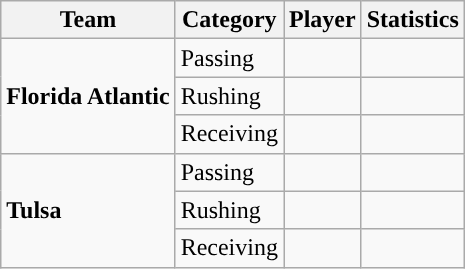<table class="wikitable" style="float: right;">
<tr>
<th>Team</th>
<th>Category</th>
<th>Player</th>
<th>Statistics</th>
</tr>
<tr>
<td rowspan=3><strong>Florida Atlantic</strong></td>
<td>Passing</td>
<td></td>
<td></td>
</tr>
<tr>
<td>Rushing</td>
<td></td>
<td></td>
</tr>
<tr>
<td>Receiving</td>
<td></td>
<td></td>
</tr>
<tr>
<td rowspan=3><strong>Tulsa</strong></td>
<td>Passing</td>
<td></td>
<td></td>
</tr>
<tr>
<td>Rushing</td>
<td></td>
<td></td>
</tr>
<tr>
<td>Receiving</td>
<td></td>
<td></td>
</tr>
</table>
